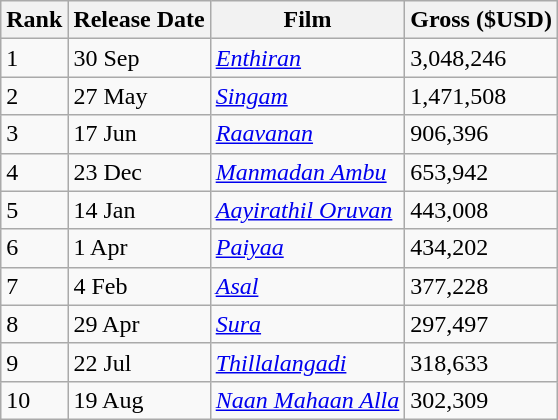<table class="wikitable">
<tr>
<th>Rank</th>
<th>Release Date</th>
<th>Film</th>
<th>Gross ($USD)</th>
</tr>
<tr>
<td>1</td>
<td>30 Sep</td>
<td><em><a href='#'>Enthiran</a></em></td>
<td>3,048,246</td>
</tr>
<tr>
<td>2</td>
<td>27 May</td>
<td><em><a href='#'>Singam</a></em></td>
<td>1,471,508</td>
</tr>
<tr>
<td>3</td>
<td>17 Jun</td>
<td><a href='#'><em>Raavanan</em></a></td>
<td>906,396</td>
</tr>
<tr>
<td>4</td>
<td>23 Dec</td>
<td><em><a href='#'>Manmadan Ambu</a></em></td>
<td>653,942</td>
</tr>
<tr>
<td>5</td>
<td>14 Jan</td>
<td><a href='#'><em>Aayirathil Oruvan</em></a></td>
<td>443,008</td>
</tr>
<tr>
<td>6</td>
<td>1 Apr</td>
<td><em><a href='#'>Paiyaa</a></em></td>
<td>434,202</td>
</tr>
<tr>
<td>7</td>
<td>4 Feb</td>
<td><a href='#'><em>Asal</em></a></td>
<td>377,228</td>
</tr>
<tr>
<td>8</td>
<td>29 Apr</td>
<td><a href='#'><em>Sura</em></a></td>
<td>297,497</td>
</tr>
<tr>
<td>9</td>
<td>22 Jul</td>
<td><em><a href='#'>Thillalangadi</a></em></td>
<td>318,633</td>
</tr>
<tr>
<td>10</td>
<td>19 Aug</td>
<td><a href='#'><em>Naan Mahaan Alla</em></a></td>
<td>302,309</td>
</tr>
</table>
